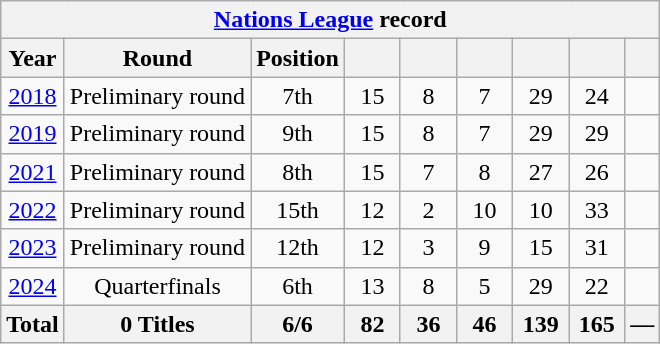<table class="wikitable" style="text-align: center;">
<tr>
<th colspan=9><a href='#'>Nations League</a> record</th>
</tr>
<tr>
<th>Year</th>
<th>Round</th>
<th>Position</th>
<th width=30></th>
<th width=30></th>
<th width=30></th>
<th width=30></th>
<th width=30></th>
<th></th>
</tr>
<tr>
<td> <a href='#'>2018</a></td>
<td>Preliminary round</td>
<td>7th</td>
<td>15</td>
<td>8</td>
<td>7</td>
<td>29</td>
<td>24</td>
<td></td>
</tr>
<tr>
<td> <a href='#'>2019</a></td>
<td>Preliminary round</td>
<td>9th</td>
<td>15</td>
<td>8</td>
<td>7</td>
<td>29</td>
<td>29</td>
<td></td>
</tr>
<tr>
<td> <a href='#'>2021</a></td>
<td>Preliminary round</td>
<td>8th</td>
<td>15</td>
<td>7</td>
<td>8</td>
<td>27</td>
<td>26</td>
<td></td>
</tr>
<tr>
<td> <a href='#'>2022</a></td>
<td>Preliminary round</td>
<td>15th</td>
<td>12</td>
<td>2</td>
<td>10</td>
<td>10</td>
<td>33</td>
<td></td>
</tr>
<tr>
<td> <a href='#'>2023</a></td>
<td>Preliminary round</td>
<td>12th</td>
<td>12</td>
<td>3</td>
<td>9</td>
<td>15</td>
<td>31</td>
<td></td>
</tr>
<tr>
<td> <a href='#'>2024</a></td>
<td>Quarterfinals</td>
<td>6th</td>
<td>13</td>
<td>8</td>
<td>5</td>
<td>29</td>
<td>22</td>
<td></td>
</tr>
<tr>
<th>Total</th>
<th>0 Titles</th>
<th>6/6</th>
<th>82</th>
<th>36</th>
<th>46</th>
<th>139</th>
<th>165</th>
<th>—</th>
</tr>
</table>
